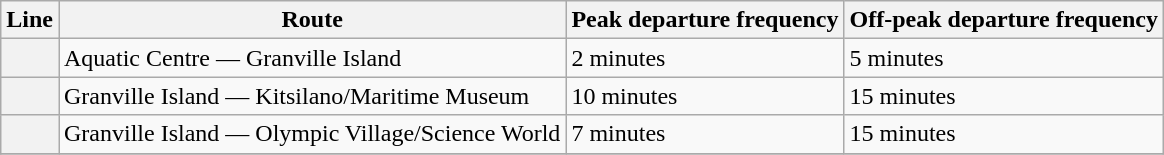<table class="wikitable">
<tr>
<th>Line</th>
<th>Route</th>
<th>Peak departure frequency</th>
<th>Off-peak departure frequency</th>
</tr>
<tr>
<th></th>
<td>Aquatic Centre — Granville Island</td>
<td>2 minutes</td>
<td>5 minutes</td>
</tr>
<tr>
<th></th>
<td>Granville Island — Kitsilano/Maritime Museum</td>
<td>10 minutes</td>
<td>15 minutes</td>
</tr>
<tr>
<th></th>
<td>Granville Island — Olympic Village/Science World</td>
<td>7 minutes</td>
<td>15 minutes</td>
</tr>
<tr>
</tr>
</table>
